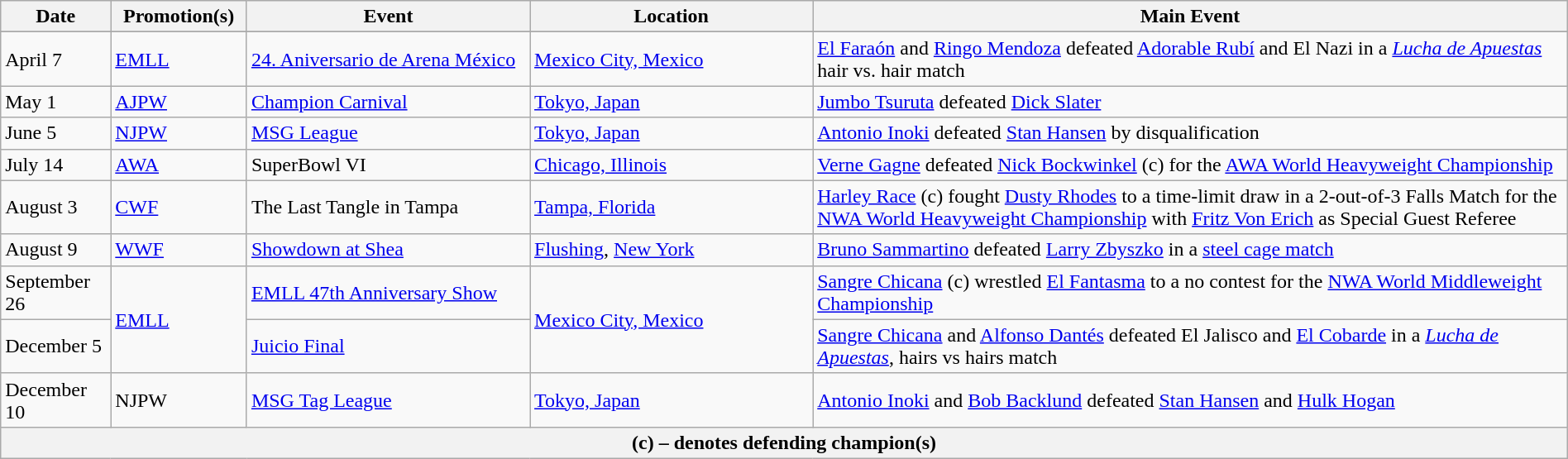<table class="wikitable" style="width:100%;">
<tr>
<th width="5%">Date</th>
<th width="5%">Promotion(s)</th>
<th style="width:15%;">Event</th>
<th style="width:15%;">Location</th>
<th style="width:40%;">Main Event</th>
</tr>
<tr style="width:20%;" |Notes>
</tr>
<tr>
<td>April 7</td>
<td><a href='#'>EMLL</a></td>
<td><a href='#'>24. Aniversario de Arena México</a></td>
<td><a href='#'>Mexico City, Mexico</a></td>
<td><a href='#'>El Faraón</a> and <a href='#'>Ringo Mendoza</a> defeated <a href='#'>Adorable Rubí</a> and El Nazi in a <em><a href='#'>Lucha de Apuestas</a></em> hair vs. hair match</td>
</tr>
<tr>
<td>May 1</td>
<td><a href='#'>AJPW</a></td>
<td><a href='#'>Champion Carnival</a></td>
<td><a href='#'>Tokyo, Japan</a></td>
<td><a href='#'>Jumbo Tsuruta</a> defeated <a href='#'>Dick Slater</a></td>
</tr>
<tr>
<td>June 5</td>
<td><a href='#'>NJPW</a></td>
<td><a href='#'>MSG League</a></td>
<td><a href='#'>Tokyo, Japan</a></td>
<td><a href='#'>Antonio Inoki</a> defeated <a href='#'>Stan Hansen</a> by disqualification</td>
</tr>
<tr>
<td>July 14</td>
<td><a href='#'>AWA</a></td>
<td>SuperBowl VI</td>
<td><a href='#'>Chicago, Illinois</a></td>
<td><a href='#'>Verne Gagne</a> defeated <a href='#'>Nick Bockwinkel</a> (c) for the <a href='#'>AWA World Heavyweight Championship</a></td>
</tr>
<tr>
<td>August 3</td>
<td><a href='#'>CWF</a></td>
<td>The Last Tangle in Tampa</td>
<td><a href='#'>Tampa, Florida</a></td>
<td><a href='#'>Harley Race</a> (c) fought <a href='#'>Dusty Rhodes</a> to a time-limit draw in a 2-out-of-3 Falls Match for the <a href='#'>NWA World Heavyweight Championship</a>  with <a href='#'>Fritz Von Erich</a> as Special Guest Referee</td>
</tr>
<tr>
<td>August 9</td>
<td><a href='#'>WWF</a></td>
<td><a href='#'>Showdown at Shea</a></td>
<td><a href='#'>Flushing</a>, <a href='#'>New York</a></td>
<td><a href='#'>Bruno Sammartino</a> defeated <a href='#'>Larry Zbyszko</a> in a <a href='#'>steel cage match</a></td>
</tr>
<tr>
<td>September 26</td>
<td rowspan=2><a href='#'>EMLL</a></td>
<td><a href='#'>EMLL 47th Anniversary Show</a></td>
<td rowspan=2><a href='#'>Mexico City, Mexico</a></td>
<td><a href='#'>Sangre Chicana</a> (c) wrestled <a href='#'>El Fantasma</a> to a no contest for the  <a href='#'>NWA World Middleweight Championship</a></td>
</tr>
<tr>
<td>December 5</td>
<td><a href='#'>Juicio Final</a></td>
<td><a href='#'>Sangre Chicana</a> and <a href='#'>Alfonso Dantés</a> defeated El Jalisco and <a href='#'>El Cobarde</a> in a <em><a href='#'>Lucha de Apuestas</a></em>, hairs vs hairs match</td>
</tr>
<tr>
<td>December 10</td>
<td>NJPW</td>
<td><a href='#'>MSG Tag League</a></td>
<td><a href='#'>Tokyo, Japan</a></td>
<td><a href='#'>Antonio Inoki</a> and <a href='#'>Bob Backlund</a> defeated <a href='#'>Stan Hansen</a> and <a href='#'>Hulk Hogan</a></td>
</tr>
<tr>
<th colspan="5">(c) – denotes defending champion(s)</th>
</tr>
</table>
